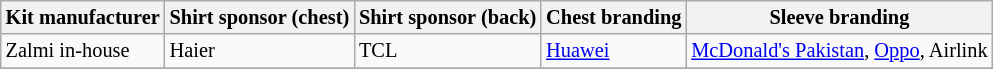<table class="wikitable"  style="font-size:85%;">
<tr>
<th>Kit manufacturer</th>
<th>Shirt sponsor (chest)</th>
<th>Shirt sponsor (back)</th>
<th>Chest branding</th>
<th>Sleeve branding</th>
</tr>
<tr>
<td>Zalmi in-house</td>
<td>Haier</td>
<td>TCL</td>
<td><a href='#'>Huawei</a></td>
<td><a href='#'>McDonald's Pakistan</a>, <a href='#'>Oppo</a>, Airlink</td>
</tr>
<tr>
</tr>
</table>
